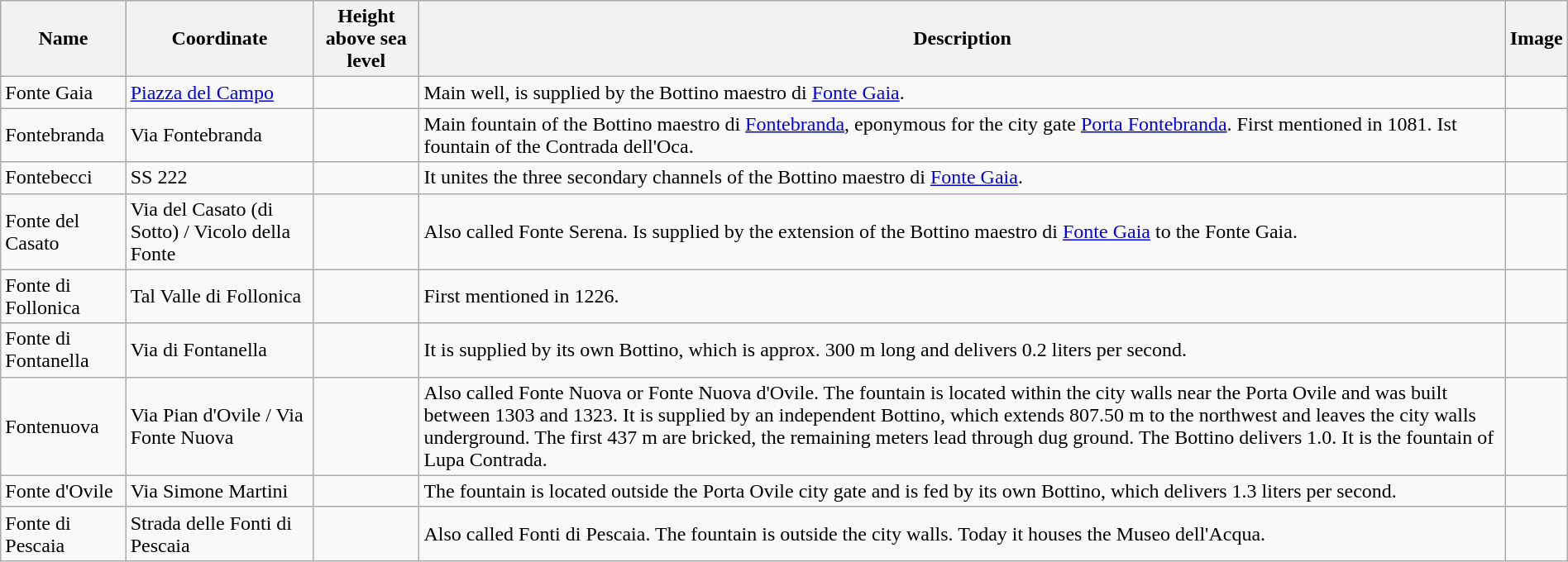<table class="wikitable sortable" style="width:100%">
<tr class="hintergrundfarbe6">
<th>Name</th>
<th>Coordinate</th>
<th>Height above sea level</th>
<th class="unsortable">Description</th>
<th class="unsortable">Image</th>
</tr>
<tr>
<td>Fonte Gaia</td>
<td><a href='#'>Piazza del Campo</a><br></td>
<td></td>
<td>Main well, is supplied by the Bottino maestro di <a href='#'>Fonte Gaia</a>.</td>
<td></td>
</tr>
<tr>
<td>Fontebranda</td>
<td>Via Fontebranda<br></td>
<td></td>
<td>Main fountain of the Bottino maestro di <a href='#'>Fontebranda</a>, eponymous for the city gate <a href='#'>Porta Fontebranda</a>. First mentioned in 1081. Ist fountain of the Contrada dell'Oca.</td>
<td></td>
</tr>
<tr>
<td>Fontebecci</td>
<td>SS 222<br></td>
<td></td>
<td>It unites the three secondary channels of the Bottino maestro di <a href='#'>Fonte Gaia</a>.</td>
<td></td>
</tr>
<tr>
<td>Fonte del Casato</td>
<td>Via del Casato (di Sotto) / Vicolo della Fonte<br></td>
<td></td>
<td>Also called Fonte Serena. Is supplied by the extension of the Bottino maestro di <a href='#'>Fonte Gaia</a> to the Fonte Gaia.</td>
<td></td>
</tr>
<tr>
<td>Fonte di Follonica</td>
<td>Tal Valle di Follonica<br></td>
<td></td>
<td>First mentioned in 1226.</td>
<td></td>
</tr>
<tr>
<td>Fonte di Fontanella</td>
<td>Via di Fontanella<br></td>
<td></td>
<td>It is supplied by its own Bottino, which is approx. 300 m long and delivers 0.2 liters per second.</td>
<td></td>
</tr>
<tr>
<td>Fontenuova</td>
<td>Via Pian d'Ovile / Via Fonte Nuova<br></td>
<td></td>
<td>Also called Fonte Nuova or Fonte Nuova d'Ovile. The fountain is located within the city walls near the Porta Ovile and was built between 1303 and 1323. It is supplied by an independent Bottino, which extends 807.50 m to the northwest and leaves the city walls underground. The first 437 m are bricked, the remaining meters lead through dug ground. The Bottino delivers 1.0. It is the fountain of Lupa Contrada.</td>
<td></td>
</tr>
<tr>
<td>Fonte d'Ovile</td>
<td>Via Simone Martini<br></td>
<td></td>
<td>The fountain is located outside the Porta Ovile city gate and is fed by its own Bottino, which delivers 1.3 liters per second.</td>
<td></td>
</tr>
<tr>
<td>Fonte di Pescaia</td>
<td>Strada delle Fonti di Pescaia<br></td>
<td></td>
<td>Also called Fonti di Pescaia. The fountain is outside the city walls. Today it houses the Museo dell'Acqua.</td>
<td></td>
</tr>
</table>
